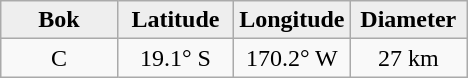<table class="wikitable">
<tr>
<th width="25%" style="background:#eeeeee;">Bok</th>
<th width="25%" style="background:#eeeeee;">Latitude</th>
<th width="25%" style="background:#eeeeee;">Longitude</th>
<th width="25%" style="background:#eeeeee;">Diameter</th>
</tr>
<tr>
<td align="center">C</td>
<td align="center">19.1° S</td>
<td align="center">170.2° W</td>
<td align="center">27 km</td>
</tr>
</table>
